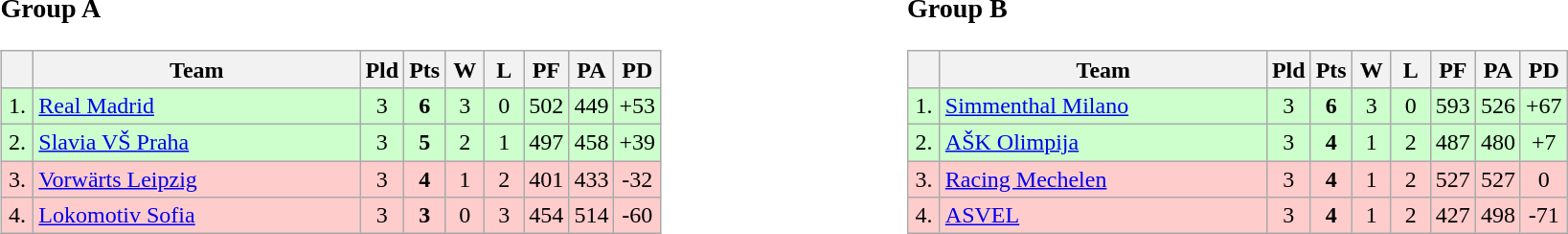<table>
<tr>
<td style="vertical-align:top; width:33%;"><br><h3>Group A</h3><table class="wikitable" style="text-align:center">
<tr>
<th width=15></th>
<th width=220>Team</th>
<th width=20>Pld</th>
<th width=20>Pts</th>
<th width=20>W</th>
<th width=20>L</th>
<th width=20>PF</th>
<th width=20>PA</th>
<th width=20>PD</th>
</tr>
<tr style="background: #ccffcc;">
<td>1.</td>
<td align=left> <a href='#'>Real Madrid</a></td>
<td>3</td>
<td><strong>6</strong></td>
<td>3</td>
<td>0</td>
<td>502</td>
<td>449</td>
<td>+53</td>
</tr>
<tr style="background: #ccffcc;">
<td>2.</td>
<td align=left> <a href='#'>Slavia VŠ Praha</a></td>
<td>3</td>
<td><strong>5</strong></td>
<td>2</td>
<td>1</td>
<td>497</td>
<td>458</td>
<td>+39</td>
</tr>
<tr style="background: #ffcccc;">
<td>3.</td>
<td align=left> <a href='#'>Vorwärts Leipzig</a></td>
<td>3</td>
<td><strong>4</strong></td>
<td>1</td>
<td>2</td>
<td>401</td>
<td>433</td>
<td>-32</td>
</tr>
<tr style="background: #ffcccc;">
<td>4.</td>
<td align=left> <a href='#'>Lokomotiv Sofia</a></td>
<td>3</td>
<td><strong>3</strong></td>
<td>0</td>
<td>3</td>
<td>454</td>
<td>514</td>
<td>-60</td>
</tr>
</table>
</td>
<td style="vertical-align:top; width:33%;"><br><h3>Group B</h3><table class="wikitable" style="text-align:center">
<tr>
<th width=15></th>
<th width=220>Team</th>
<th width=20>Pld</th>
<th width=20>Pts</th>
<th width=20>W</th>
<th width=20>L</th>
<th width=20>PF</th>
<th width=20>PA</th>
<th width=20>PD</th>
</tr>
<tr style="background: #ccffcc;">
<td>1.</td>
<td align=left> <a href='#'>Simmenthal Milano</a></td>
<td>3</td>
<td><strong>6</strong></td>
<td>3</td>
<td>0</td>
<td>593</td>
<td>526</td>
<td>+67</td>
</tr>
<tr style="background: #ccffcc;">
<td>2.</td>
<td align=left> <a href='#'>AŠK Olimpija</a></td>
<td>3</td>
<td><strong>4</strong></td>
<td>1</td>
<td>2</td>
<td>487</td>
<td>480</td>
<td>+7</td>
</tr>
<tr style="background: #ffcccc;">
<td>3.</td>
<td align=left> <a href='#'>Racing Mechelen</a></td>
<td>3</td>
<td><strong>4</strong></td>
<td>1</td>
<td>2</td>
<td>527</td>
<td>527</td>
<td>0</td>
</tr>
<tr style="background: #ffcccc;">
<td>4.</td>
<td align=left> <a href='#'>ASVEL</a></td>
<td>3</td>
<td><strong>4</strong></td>
<td>1</td>
<td>2</td>
<td>427</td>
<td>498</td>
<td>-71</td>
</tr>
</table>
</td>
</tr>
</table>
